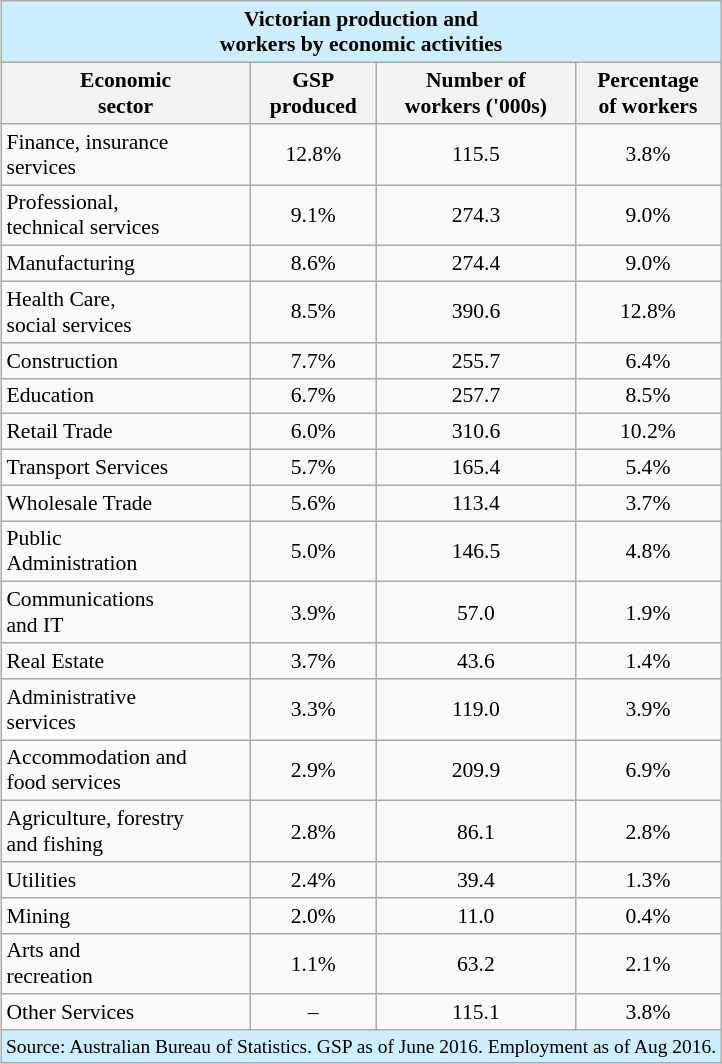<table class="wikitable toccolours" style="float:right; font-size:90%; margin-top:0.3em; margin-bottom:0; margin-left:0.5em;">
<tr>
<th colspan="4"  style="background:#cef; text-align:center;">Victorian production and<br>workers by economic activities</th>
</tr>
<tr style="background:#ccc; vertical-align:top;">
<th>Economic<br>sector</th>
<th>GSP<br>produced</th>
<th>Number of<br>workers ('000s)</th>
<th>Percentage<br>of workers</th>
</tr>
<tr style="text-align:center;">
<td style="text-align:left;">Finance, insurance<br>services</td>
<td>12.8%</td>
<td>115.5</td>
<td>3.8%</td>
</tr>
<tr style="text-align:center;">
<td style="text-align:left;">Professional,<br>technical services</td>
<td>9.1%</td>
<td>274.3</td>
<td>9.0%</td>
</tr>
<tr style="text-align:center;">
<td style="text-align:left;">Manufacturing</td>
<td>8.6%</td>
<td>274.4</td>
<td>9.0%</td>
</tr>
<tr style="text-align:center;">
<td style="text-align:left;">Health Care,<br>social services</td>
<td>8.5%</td>
<td>390.6</td>
<td>12.8%</td>
</tr>
<tr style="text-align:center;">
<td style="text-align:left;">Construction</td>
<td>7.7%</td>
<td>255.7</td>
<td>6.4%</td>
</tr>
<tr style="text-align:center;">
<td style="text-align:left;">Education</td>
<td>6.7%</td>
<td>257.7</td>
<td>8.5%</td>
</tr>
<tr style="text-align:center;">
<td style="text-align:left;">Retail Trade</td>
<td>6.0%</td>
<td>310.6</td>
<td>10.2%</td>
</tr>
<tr style="text-align:center;">
<td style="text-align:left;">Transport Services</td>
<td>5.7%</td>
<td>165.4</td>
<td>5.4%</td>
</tr>
<tr style="text-align:center;">
<td style="text-align:left;">Wholesale Trade</td>
<td>5.6%</td>
<td>113.4</td>
<td>3.7%</td>
</tr>
<tr style="text-align:center;">
<td style="text-align:left;">Public<br>Administration</td>
<td>5.0%</td>
<td>146.5</td>
<td>4.8%</td>
</tr>
<tr style="text-align:center;">
<td style="text-align:left;">Communications<br>and IT</td>
<td>3.9%</td>
<td>57.0</td>
<td>1.9%</td>
</tr>
<tr style="text-align:center;">
<td style="text-align:left;">Real Estate</td>
<td>3.7%</td>
<td>43.6</td>
<td>1.4%</td>
</tr>
<tr style="text-align:center;">
<td style="text-align:left;">Administrative<br>services</td>
<td>3.3%</td>
<td>119.0</td>
<td>3.9%</td>
</tr>
<tr style="text-align:center;">
<td style="text-align:left;">Accommodation and<br>food services</td>
<td>2.9%</td>
<td>209.9</td>
<td>6.9%</td>
</tr>
<tr style="text-align:center;">
<td style="text-align:left;">Agriculture, forestry<br>and fishing</td>
<td>2.8%</td>
<td>86.1</td>
<td>2.8%</td>
</tr>
<tr style="text-align:center;">
<td style="text-align:left;">Utilities</td>
<td>2.4%</td>
<td>39.4</td>
<td>1.3%</td>
</tr>
<tr style="text-align:center;">
<td style="text-align:left;">Mining</td>
<td>2.0%</td>
<td>11.0</td>
<td>0.4%</td>
</tr>
<tr style="text-align:center;">
<td style="text-align:left;">Arts and<br>recreation</td>
<td>1.1%</td>
<td>63.2</td>
<td>2.1%</td>
</tr>
<tr style="text-align:center;">
<td style="text-align:left;">Other Services</td>
<td>–</td>
<td>115.1</td>
<td>3.8%</td>
</tr>
<tr>
<td colspan="4"  style="font-size:90%; background:#cef; ">Source: Australian Bureau of Statistics. GSP as of June 2016. Employment as of Aug 2016.</td>
</tr>
</table>
